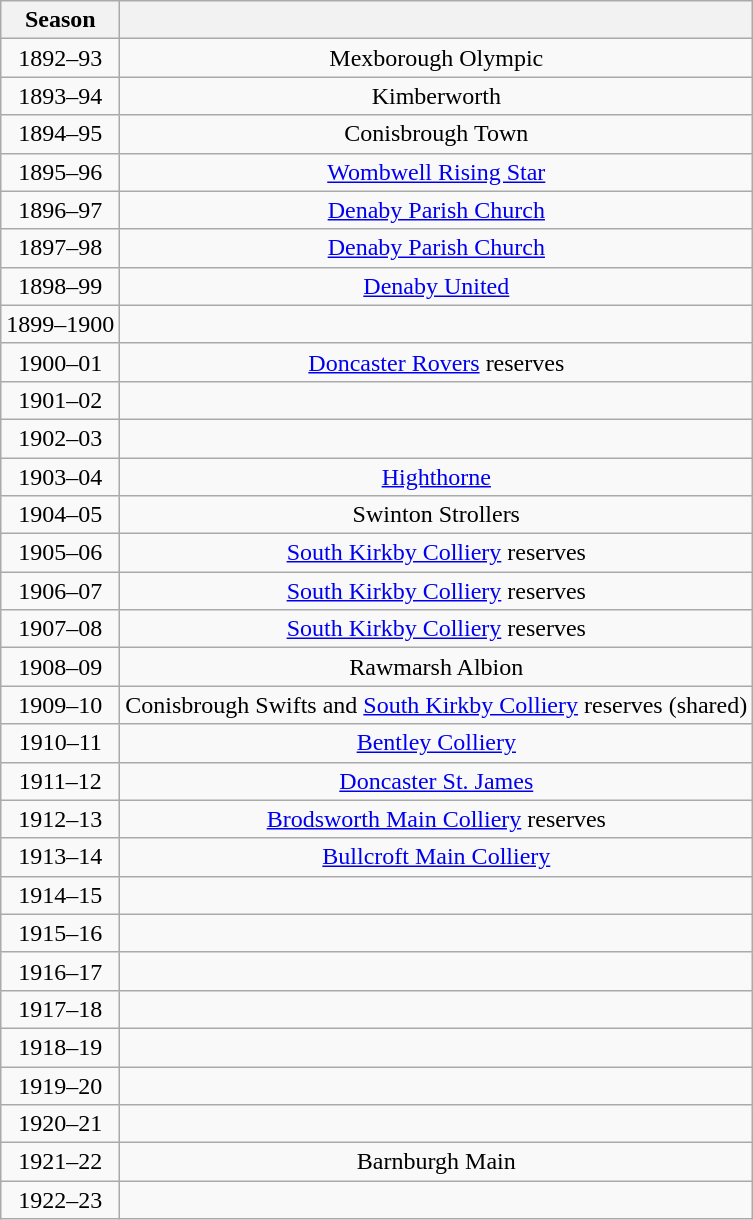<table class="wikitable" style="text-align: center">
<tr>
<th>Season</th>
<th></th>
</tr>
<tr>
<td>1892–93</td>
<td>Mexborough Olympic</td>
</tr>
<tr>
<td>1893–94</td>
<td>Kimberworth</td>
</tr>
<tr>
<td>1894–95</td>
<td>Conisbrough Town</td>
</tr>
<tr>
<td>1895–96</td>
<td><a href='#'>Wombwell Rising Star</a></td>
</tr>
<tr>
<td>1896–97</td>
<td><a href='#'>Denaby Parish Church</a></td>
</tr>
<tr>
<td>1897–98</td>
<td><a href='#'>Denaby Parish Church</a></td>
</tr>
<tr>
<td>1898–99</td>
<td><a href='#'>Denaby United</a></td>
</tr>
<tr>
<td>1899–1900</td>
<td></td>
</tr>
<tr>
<td>1900–01</td>
<td><a href='#'>Doncaster Rovers</a> reserves</td>
</tr>
<tr>
<td>1901–02</td>
<td></td>
</tr>
<tr>
<td>1902–03</td>
<td></td>
</tr>
<tr>
<td>1903–04</td>
<td><a href='#'>Highthorne</a></td>
</tr>
<tr>
<td>1904–05</td>
<td>Swinton Strollers</td>
</tr>
<tr>
<td>1905–06</td>
<td><a href='#'>South Kirkby Colliery</a> reserves</td>
</tr>
<tr>
<td>1906–07</td>
<td><a href='#'>South Kirkby Colliery</a> reserves</td>
</tr>
<tr>
<td>1907–08</td>
<td><a href='#'>South Kirkby Colliery</a> reserves</td>
</tr>
<tr>
<td>1908–09</td>
<td>Rawmarsh Albion</td>
</tr>
<tr>
<td>1909–10</td>
<td>Conisbrough Swifts and <a href='#'>South Kirkby Colliery</a> reserves (shared)</td>
</tr>
<tr>
<td>1910–11</td>
<td><a href='#'>Bentley Colliery</a></td>
</tr>
<tr>
<td>1911–12</td>
<td><a href='#'>Doncaster St. James</a></td>
</tr>
<tr>
<td>1912–13</td>
<td><a href='#'>Brodsworth Main Colliery</a> reserves</td>
</tr>
<tr>
<td>1913–14</td>
<td><a href='#'>Bullcroft Main Colliery</a></td>
</tr>
<tr>
<td>1914–15</td>
<td></td>
</tr>
<tr>
<td>1915–16</td>
<td></td>
</tr>
<tr>
<td>1916–17</td>
<td></td>
</tr>
<tr>
<td>1917–18</td>
<td></td>
</tr>
<tr>
<td>1918–19</td>
<td></td>
</tr>
<tr>
<td>1919–20</td>
<td></td>
</tr>
<tr>
<td>1920–21</td>
<td></td>
</tr>
<tr>
<td>1921–22</td>
<td>Barnburgh Main</td>
</tr>
<tr>
<td>1922–23</td>
<td></td>
</tr>
</table>
